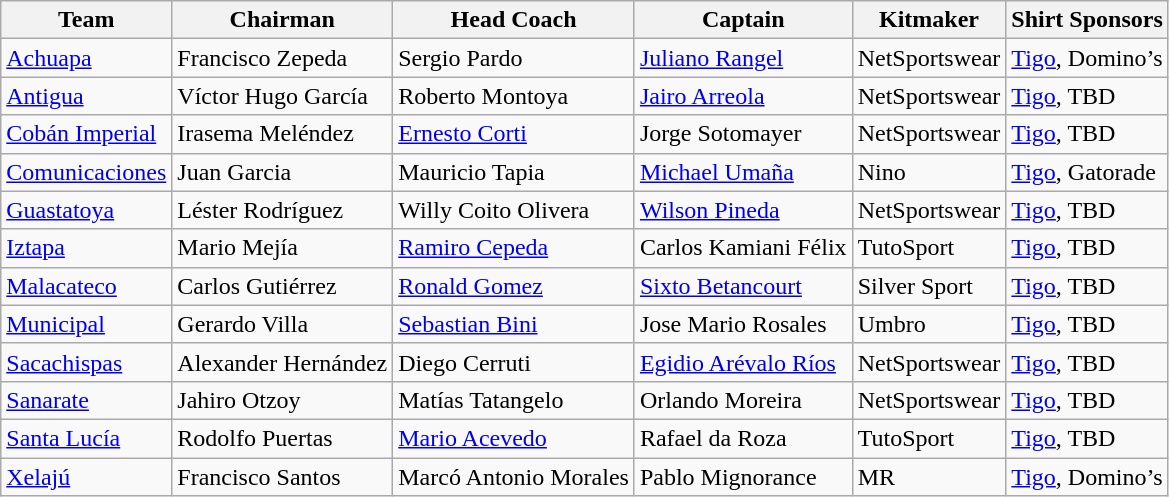<table class="wikitable sortable" style="text-align: left;">
<tr>
<th>Team</th>
<th>Chairman</th>
<th>Head Coach</th>
<th>Captain</th>
<th>Kitmaker</th>
<th>Shirt Sponsors</th>
</tr>
<tr>
<td><a href='#'>Achuapa</a></td>
<td> Francisco Zepeda</td>
<td> Sergio Pardo</td>
<td> <a href='#'>Juliano Rangel</a></td>
<td>NetSportswear</td>
<td><a href='#'>Tigo</a>, Domino’s</td>
</tr>
<tr>
<td><a href='#'>Antigua</a></td>
<td> Víctor Hugo García</td>
<td> Roberto Montoya</td>
<td> <a href='#'>Jairo Arreola</a></td>
<td>NetSportswear</td>
<td><a href='#'>Tigo</a>, TBD</td>
</tr>
<tr>
<td><a href='#'>Cobán Imperial</a></td>
<td> Irasema Meléndez</td>
<td> <a href='#'>Ernesto Corti</a></td>
<td> Jorge Sotomayer</td>
<td>NetSportswear</td>
<td><a href='#'>Tigo</a>, TBD</td>
</tr>
<tr>
<td><a href='#'>Comunicaciones</a></td>
<td> Juan Garcia</td>
<td> Mauricio Tapia</td>
<td> <a href='#'>Michael Umaña</a></td>
<td>Nino</td>
<td><a href='#'>Tigo</a>, Gatorade</td>
</tr>
<tr>
<td><a href='#'>Guastatoya</a></td>
<td> Léster Rodríguez</td>
<td> Willy Coito Olivera</td>
<td> <a href='#'>Wilson Pineda</a></td>
<td>NetSportswear</td>
<td><a href='#'>Tigo</a>, TBD</td>
</tr>
<tr>
<td><a href='#'>Iztapa</a></td>
<td> Mario Mejía</td>
<td> <a href='#'>Ramiro Cepeda</a></td>
<td> Carlos Kamiani Félix</td>
<td>TutoSport</td>
<td><a href='#'>Tigo</a>, TBD</td>
</tr>
<tr>
<td><a href='#'>Malacateco</a></td>
<td> Carlos Gutiérrez</td>
<td> <a href='#'>Ronald Gomez</a></td>
<td> <a href='#'>Sixto Betancourt</a></td>
<td>Silver Sport</td>
<td><a href='#'>Tigo</a>, TBD</td>
</tr>
<tr>
<td><a href='#'>Municipal</a></td>
<td> Gerardo Villa</td>
<td> <a href='#'>Sebastian Bini</a></td>
<td> Jose Mario Rosales</td>
<td>Umbro</td>
<td><a href='#'>Tigo</a>, TBD</td>
</tr>
<tr>
<td><a href='#'>Sacachispas</a></td>
<td> Alexander Hernández</td>
<td> Diego Cerruti</td>
<td> <a href='#'>Egidio Arévalo Ríos</a></td>
<td>NetSportswear</td>
<td><a href='#'>Tigo</a>, TBD</td>
</tr>
<tr>
<td><a href='#'>Sanarate</a></td>
<td> Jahiro Otzoy</td>
<td> Matías Tatangelo</td>
<td> Orlando Moreira</td>
<td>NetSportswear</td>
<td><a href='#'>Tigo</a>, TBD</td>
</tr>
<tr>
<td><a href='#'>Santa Lucía</a></td>
<td> Rodolfo Puertas</td>
<td> <a href='#'>Mario Acevedo</a></td>
<td> Rafael da Roza</td>
<td>TutoSport</td>
<td><a href='#'>Tigo</a>, TBD</td>
</tr>
<tr>
<td><a href='#'>Xelajú</a></td>
<td> Francisco Santos</td>
<td> Marcó Antonio Morales</td>
<td> Pablo Mignorance</td>
<td>MR</td>
<td><a href='#'>Tigo</a>, Domino’s</td>
</tr>
</table>
